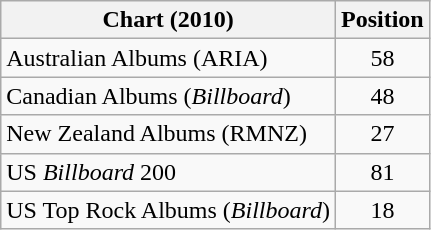<table class="wikitable sortable">
<tr>
<th>Chart (2010)</th>
<th>Position</th>
</tr>
<tr>
<td>Australian Albums (ARIA)</td>
<td style="text-align:center;">58</td>
</tr>
<tr>
<td>Canadian Albums (<em>Billboard</em>)</td>
<td style="text-align:center;">48</td>
</tr>
<tr>
<td>New Zealand Albums (RMNZ)</td>
<td style="text-align:center;">27</td>
</tr>
<tr>
<td>US <em>Billboard</em> 200</td>
<td style="text-align:center;">81</td>
</tr>
<tr>
<td>US Top Rock Albums (<em>Billboard</em>)</td>
<td style="text-align:center;">18</td>
</tr>
</table>
